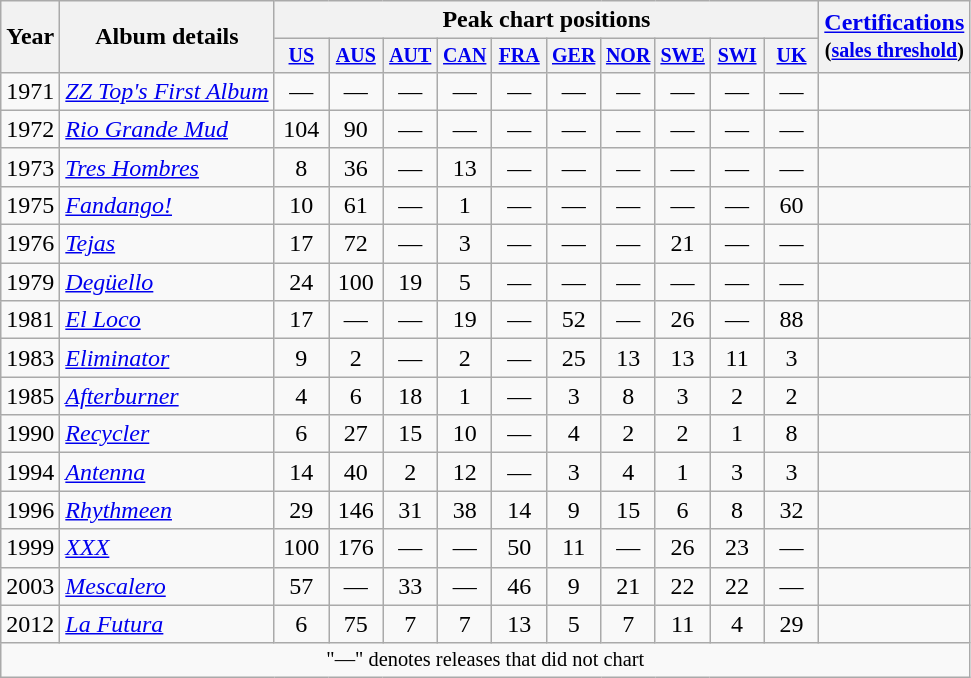<table class="wikitable" style="text-align:center;">
<tr>
<th rowspan="2">Year</th>
<th rowspan="2">Album details</th>
<th colspan="10">Peak chart positions</th>
<th rowspan="2"><a href='#'>Certifications</a><br><small>(<a href='#'>sales threshold</a>)</small></th>
</tr>
<tr style="font-size:smaller;">
<th style="width:30px;"><a href='#'>US</a><br></th>
<th style="width:30px;"><a href='#'>AUS</a><br></th>
<th style="width:30px;"><a href='#'>AUT</a><br></th>
<th style="width:30px;"><a href='#'>CAN</a> <br></th>
<th style="width:30px;"><a href='#'>FRA</a><br></th>
<th style="width:30px;"><a href='#'>GER</a><br></th>
<th style="width:30px;"><a href='#'>NOR</a><br></th>
<th style="width:30px;"><a href='#'>SWE</a><br></th>
<th style="width:30px;"><a href='#'>SWI</a><br></th>
<th style="width:30px;"><a href='#'>UK</a><br></th>
</tr>
<tr>
<td>1971</td>
<td style="text-align:left;"><em><a href='#'>ZZ Top's First Album</a></em><br></td>
<td>—</td>
<td>—</td>
<td>—</td>
<td>—</td>
<td>—</td>
<td>—</td>
<td>—</td>
<td>—</td>
<td>—</td>
<td>—</td>
<td></td>
</tr>
<tr>
<td>1972</td>
<td style="text-align:left;"><em><a href='#'>Rio Grande Mud</a></em><br></td>
<td>104</td>
<td>90</td>
<td>—</td>
<td>—</td>
<td>—</td>
<td>—</td>
<td>—</td>
<td>—</td>
<td>—</td>
<td>—</td>
<td></td>
</tr>
<tr>
<td>1973</td>
<td style="text-align:left;"><em><a href='#'>Tres Hombres</a></em><br></td>
<td>8</td>
<td>36</td>
<td>—</td>
<td>13</td>
<td>—</td>
<td>—</td>
<td>—</td>
<td>—</td>
<td>—</td>
<td>—</td>
<td style="text-align:left;"></td>
</tr>
<tr>
<td>1975</td>
<td style="text-align:left;"><em><a href='#'>Fandango!</a></em><br></td>
<td>10</td>
<td>61</td>
<td>—</td>
<td>1</td>
<td>—</td>
<td>—</td>
<td>—</td>
<td>—</td>
<td>—</td>
<td>60</td>
<td style="text-align:left;"></td>
</tr>
<tr>
<td>1976</td>
<td style="text-align:left;"><em><a href='#'>Tejas</a></em><br></td>
<td>17</td>
<td>72</td>
<td>—</td>
<td>3</td>
<td>—</td>
<td>—</td>
<td>—</td>
<td>21</td>
<td>—</td>
<td>—</td>
<td style="text-align:left;"></td>
</tr>
<tr>
<td>1979</td>
<td style="text-align:left;"><em><a href='#'>Degüello</a></em><br></td>
<td>24</td>
<td>100</td>
<td>19</td>
<td>5</td>
<td>—</td>
<td>—</td>
<td>—</td>
<td>—</td>
<td>—</td>
<td>—</td>
<td style="text-align:left;"></td>
</tr>
<tr>
<td>1981</td>
<td style="text-align:left;"><em><a href='#'>El Loco</a></em><br></td>
<td>17</td>
<td>—</td>
<td>—</td>
<td>19</td>
<td>—</td>
<td>52</td>
<td>—</td>
<td>26</td>
<td>—</td>
<td>88</td>
<td style="text-align:left;"></td>
</tr>
<tr>
<td>1983</td>
<td style="text-align:left;"><em><a href='#'>Eliminator</a></em><br></td>
<td>9</td>
<td>2</td>
<td>—</td>
<td>2</td>
<td>—</td>
<td>25</td>
<td>13</td>
<td>13</td>
<td>11</td>
<td>3</td>
<td style="text-align:left;"></td>
</tr>
<tr>
<td>1985</td>
<td style="text-align:left;"><em><a href='#'>Afterburner</a></em><br></td>
<td>4</td>
<td>6</td>
<td>18</td>
<td>1</td>
<td>—</td>
<td>3</td>
<td>8</td>
<td>3</td>
<td>2</td>
<td>2</td>
<td style="text-align:left;"></td>
</tr>
<tr>
<td>1990</td>
<td style="text-align:left;"><em><a href='#'>Recycler</a></em><br></td>
<td>6</td>
<td>27</td>
<td>15</td>
<td>10</td>
<td>—</td>
<td>4</td>
<td>2</td>
<td>2</td>
<td>1</td>
<td>8</td>
<td style="text-align:left;"></td>
</tr>
<tr>
<td>1994</td>
<td style="text-align:left;"><em><a href='#'>Antenna</a></em><br></td>
<td>14</td>
<td>40</td>
<td>2</td>
<td>12</td>
<td>—</td>
<td>3</td>
<td>4</td>
<td>1</td>
<td>3</td>
<td>3</td>
<td style="text-align:left;"></td>
</tr>
<tr>
<td>1996</td>
<td style="text-align:left;"><em><a href='#'>Rhythmeen</a></em> </td>
<td>29</td>
<td>146</td>
<td>31</td>
<td>38</td>
<td>14</td>
<td>9</td>
<td>15</td>
<td>6</td>
<td>8</td>
<td>32</td>
<td></td>
</tr>
<tr>
<td>1999</td>
<td style="text-align:left;"><em><a href='#'>XXX</a></em> </td>
<td>100</td>
<td>176</td>
<td>—</td>
<td>—</td>
<td>50</td>
<td>11</td>
<td>—</td>
<td>26</td>
<td>23</td>
<td>—</td>
<td></td>
</tr>
<tr>
<td>2003</td>
<td style="text-align:left;"><em><a href='#'>Mescalero</a></em><br></td>
<td>57</td>
<td>—</td>
<td>33</td>
<td>—</td>
<td>46</td>
<td>9</td>
<td>21</td>
<td>22</td>
<td>22</td>
<td>—</td>
<td></td>
</tr>
<tr>
<td>2012</td>
<td style="text-align:left;"><em><a href='#'>La Futura</a></em><br></td>
<td>6</td>
<td>75</td>
<td>7</td>
<td>7</td>
<td>13</td>
<td>5</td>
<td>7</td>
<td>11</td>
<td>4</td>
<td>29</td>
<td style="text-align:left;"></td>
</tr>
<tr>
<td colspan="18" style="font-size:85%">"—" denotes releases that did not chart</td>
</tr>
</table>
